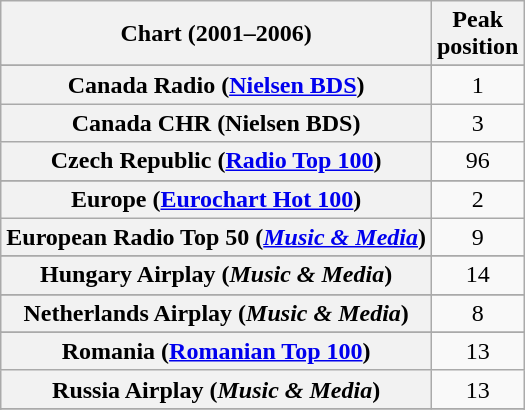<table class="wikitable sortable plainrowheaders" style="text-align:center">
<tr>
<th>Chart (2001–2006)</th>
<th>Peak<br>position</th>
</tr>
<tr>
</tr>
<tr>
</tr>
<tr>
</tr>
<tr>
</tr>
<tr>
<th scope="row">Canada Radio (<a href='#'>Nielsen BDS</a>)</th>
<td>1</td>
</tr>
<tr>
<th scope="row">Canada CHR (Nielsen BDS)</th>
<td>3</td>
</tr>
<tr>
<th scope="row">Czech Republic (<a href='#'>Radio Top 100</a>)</th>
<td>96</td>
</tr>
<tr>
</tr>
<tr>
<th scope="row">Europe (<a href='#'>Eurochart Hot 100</a>)</th>
<td>2</td>
</tr>
<tr>
<th scope="row">European Radio Top 50 (<em><a href='#'>Music & Media</a></em>)</th>
<td>9</td>
</tr>
<tr>
</tr>
<tr>
</tr>
<tr>
</tr>
<tr>
<th scope="row">Hungary Airplay (<em>Music & Media</em>)</th>
<td>14</td>
</tr>
<tr>
</tr>
<tr>
</tr>
<tr>
</tr>
<tr>
</tr>
<tr>
<th scope="row">Netherlands Airplay (<em>Music & Media</em>)</th>
<td>8</td>
</tr>
<tr>
</tr>
<tr>
</tr>
<tr>
<th scope="row">Romania (<a href='#'>Romanian Top 100</a>)</th>
<td>13</td>
</tr>
<tr>
<th scope="row">Russia Airplay (<em>Music & Media</em>)</th>
<td>13</td>
</tr>
<tr>
</tr>
<tr>
</tr>
<tr>
</tr>
<tr>
</tr>
<tr>
</tr>
<tr>
</tr>
<tr>
</tr>
<tr>
</tr>
<tr>
</tr>
<tr>
</tr>
<tr>
</tr>
</table>
